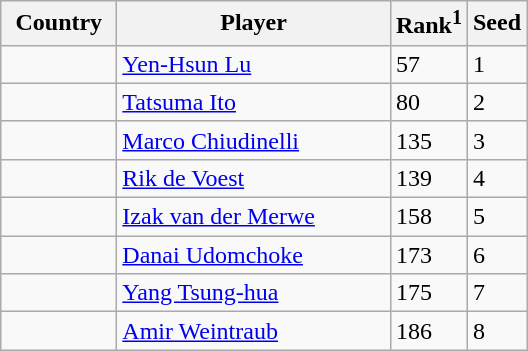<table class="sortable wikitable">
<tr>
<th width="70">Country</th>
<th width="175">Player</th>
<th>Rank<sup>1</sup></th>
<th>Seed</th>
</tr>
<tr>
<td></td>
<td><a href='#'>Yen-Hsun Lu</a></td>
<td>57</td>
<td>1</td>
</tr>
<tr>
<td></td>
<td><a href='#'>Tatsuma Ito</a></td>
<td>80</td>
<td>2</td>
</tr>
<tr>
<td></td>
<td><a href='#'>Marco Chiudinelli</a></td>
<td>135</td>
<td>3</td>
</tr>
<tr>
<td></td>
<td><a href='#'>Rik de Voest</a></td>
<td>139</td>
<td>4</td>
</tr>
<tr>
<td></td>
<td><a href='#'>Izak van der Merwe</a></td>
<td>158</td>
<td>5</td>
</tr>
<tr>
<td></td>
<td><a href='#'>Danai Udomchoke</a></td>
<td>173</td>
<td>6</td>
</tr>
<tr>
<td></td>
<td><a href='#'>Yang Tsung-hua</a></td>
<td>175</td>
<td>7</td>
</tr>
<tr>
<td></td>
<td><a href='#'>Amir Weintraub</a></td>
<td>186</td>
<td>8</td>
</tr>
</table>
